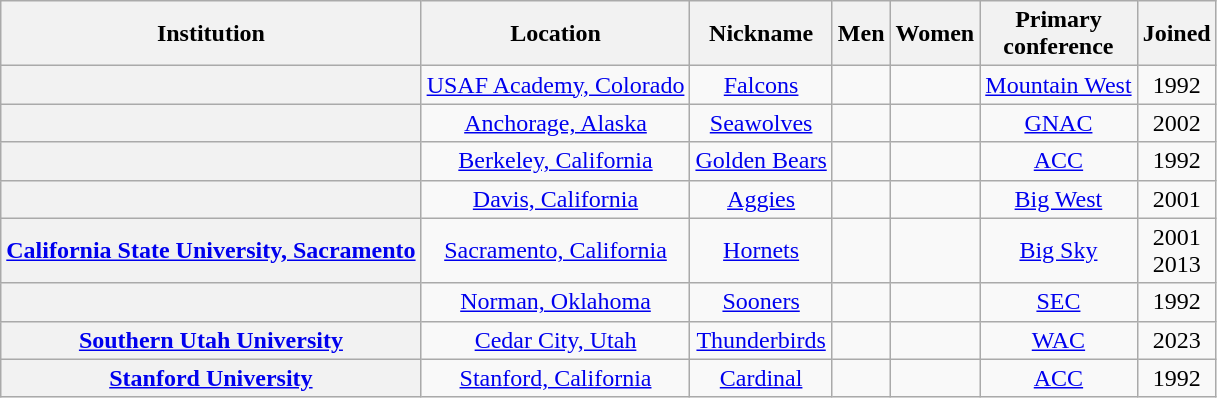<table class="wikitable sortable" style="text-align:center">
<tr>
<th>Institution</th>
<th>Location</th>
<th>Nickname</th>
<th>Men</th>
<th>Women</th>
<th>Primary<br>conference</th>
<th>Joined</th>
</tr>
<tr>
<th></th>
<td nowrap><a href='#'>USAF Academy, Colorado</a></td>
<td><a href='#'>Falcons</a></td>
<td></td>
<td></td>
<td><a href='#'>Mountain West</a></td>
<td>1992</td>
</tr>
<tr>
<th></th>
<td><a href='#'>Anchorage, Alaska</a></td>
<td><a href='#'>Seawolves</a></td>
<td></td>
<td></td>
<td><a href='#'>GNAC</a><br> </td>
<td>2002</td>
</tr>
<tr>
<th></th>
<td><a href='#'>Berkeley, California</a></td>
<td><a href='#'>Golden Bears</a></td>
<td></td>
<td></td>
<td><a href='#'>ACC</a></td>
<td>1992</td>
</tr>
<tr>
<th><strong></strong></th>
<td><a href='#'>Davis, California</a></td>
<td><a href='#'>Aggies</a></td>
<td></td>
<td></td>
<td><a href='#'>Big West</a><br></td>
<td>2001</td>
</tr>
<tr>
<th><a href='#'>California State University, Sacramento</a></th>
<td><a href='#'>Sacramento, California</a></td>
<td><a href='#'>Hornets</a></td>
<td></td>
<td></td>
<td><a href='#'>Big Sky</a></td>
<td>2001<br>2013</td>
</tr>
<tr>
<th></th>
<td><a href='#'>Norman, Oklahoma</a></td>
<td><a href='#'>Sooners</a></td>
<td></td>
<td></td>
<td><a href='#'>SEC</a></td>
<td>1992</td>
</tr>
<tr>
<th><a href='#'>Southern Utah University</a></th>
<td><a href='#'>Cedar City, Utah</a></td>
<td><a href='#'>Thunderbirds</a></td>
<td></td>
<td></td>
<td><a href='#'>WAC</a><br></td>
<td>2023</td>
</tr>
<tr>
<th><a href='#'>Stanford University</a></th>
<td><a href='#'>Stanford, California</a></td>
<td><a href='#'>Cardinal</a></td>
<td></td>
<td></td>
<td><a href='#'>ACC</a></td>
<td>1992</td>
</tr>
</table>
